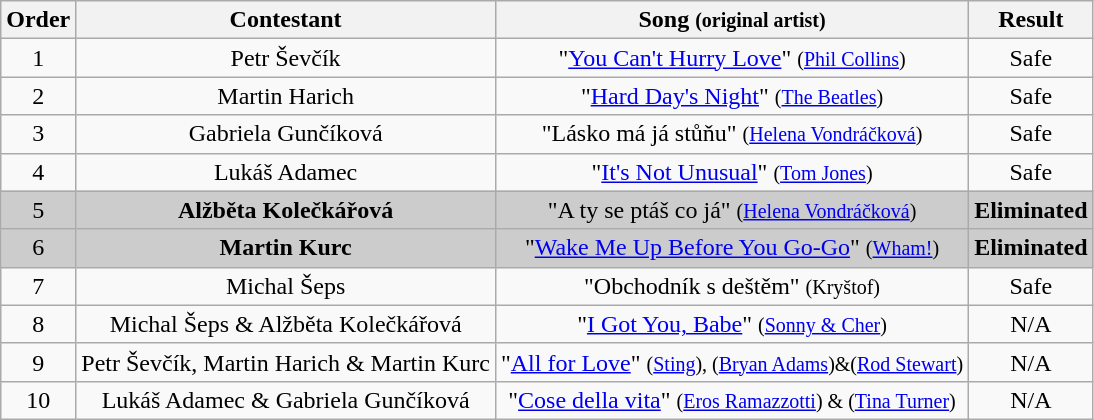<table class="wikitable plainrowheaders" style="text-align:center;">
<tr>
<th scope="col">Order</th>
<th scope="col">Contestant</th>
<th scope="col">Song <small>(original artist)</small></th>
<th scope="col">Result</th>
</tr>
<tr>
<td>1</td>
<td>Petr Ševčík</td>
<td>"<a href='#'>You Can't Hurry Love</a>" <small>(<a href='#'>Phil Collins</a>)</small></td>
<td>Safe</td>
</tr>
<tr>
<td>2</td>
<td>Martin Harich</td>
<td>"<a href='#'>Hard Day's Night</a>" <small>(<a href='#'>The Beatles</a>)</small></td>
<td>Safe</td>
</tr>
<tr>
<td>3</td>
<td>Gabriela Gunčíková</td>
<td>"Lásko má já stůňu" <small>(<a href='#'>Helena Vondráčková</a>)</small></td>
<td>Safe</td>
</tr>
<tr>
<td>4</td>
<td>Lukáš Adamec</td>
<td>"<a href='#'>It's Not Unusual</a>" <small>(<a href='#'>Tom Jones</a>)</small></td>
<td>Safe</td>
</tr>
<tr style="background:#ccc;">
<td>5</td>
<td><strong>Alžběta Kolečkářová</strong></td>
<td>"A ty se ptáš co já" <small>(<a href='#'>Helena Vondráčková</a>)</small></td>
<td><strong>Eliminated</strong></td>
</tr>
<tr style="background:#ccc;">
<td>6</td>
<td><strong>Martin Kurc</strong></td>
<td>"<a href='#'>Wake Me Up Before You Go-Go</a>" <small>(<a href='#'>Wham!</a>)</small></td>
<td><strong>Eliminated</strong></td>
</tr>
<tr>
<td>7</td>
<td>Michal Šeps</td>
<td>"Obchodník s deštěm" <small>(Kryštof)</small></td>
<td>Safe</td>
</tr>
<tr>
<td>8</td>
<td>Michal Šeps & Alžběta Kolečkářová</td>
<td>"<a href='#'>I Got You, Babe</a>" <small>(<a href='#'>Sonny & Cher</a>)</small></td>
<td>N/A</td>
</tr>
<tr>
<td>9</td>
<td>Petr Ševčík, Martin Harich & Martin Kurc</td>
<td>"<a href='#'>All for Love</a>" <small>(<a href='#'>Sting</a>), (<a href='#'>Bryan Adams</a>)&(<a href='#'>Rod Stewart</a>) </small></td>
<td>N/A</td>
</tr>
<tr>
<td>10</td>
<td>Lukáš Adamec & Gabriela Gunčíková</td>
<td>"<a href='#'>Cose della vita</a>" <small>(<a href='#'>Eros Ramazzotti</a>) & (<a href='#'>Tina Turner</a>)</small></td>
<td>N/A</td>
</tr>
</table>
